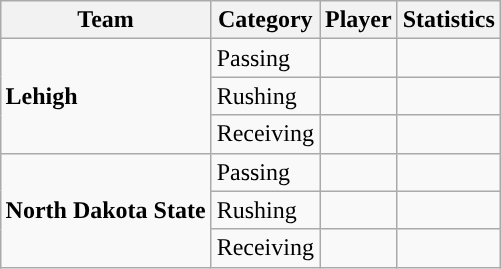<table class="wikitable" style="float: right;">
<tr>
<th>Team</th>
<th>Category</th>
<th>Player</th>
<th>Statistics</th>
</tr>
<tr>
<td rowspan=3><strong>Lehigh</strong></td>
<td>Passing</td>
<td></td>
<td></td>
</tr>
<tr>
<td>Rushing</td>
<td></td>
<td></td>
</tr>
<tr>
<td>Receiving</td>
<td></td>
<td></td>
</tr>
<tr>
<td rowspan=3><strong>North Dakota State</strong></td>
<td>Passing</td>
<td></td>
<td></td>
</tr>
<tr>
<td>Rushing</td>
<td></td>
<td></td>
</tr>
<tr>
<td>Receiving</td>
<td></td>
<td></td>
</tr>
</table>
